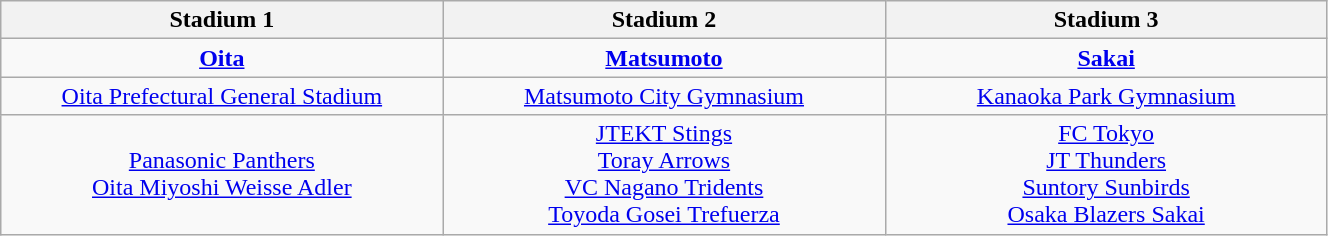<table class=wikitable style=text-align:center>
<tr>
<th width=25%>Stadium 1</th>
<th width=25%>Stadium 2</th>
<th width=25%>Stadium 3</th>
</tr>
<tr>
<td><strong><a href='#'>Oita</a></strong></td>
<td><strong><a href='#'>Matsumoto</a></strong></td>
<td><strong><a href='#'>Sakai</a></strong></td>
</tr>
<tr>
<td><a href='#'>Oita Prefectural General Stadium</a></td>
<td><a href='#'>Matsumoto City Gymnasium</a></td>
<td><a href='#'>Kanaoka Park Gymnasium</a></td>
</tr>
<tr>
<td><a href='#'>Panasonic Panthers</a><br><a href='#'>Oita Miyoshi Weisse Adler</a></td>
<td><a href='#'>JTEKT Stings</a><br><a href='#'>Toray Arrows</a><br> <a href='#'>VC Nagano Tridents</a><br> <a href='#'>Toyoda Gosei Trefuerza</a></td>
<td><a href='#'>FC Tokyo</a><br><a href='#'>JT Thunders</a><br><a href='#'>Suntory Sunbirds</a><br> <a href='#'>Osaka Blazers Sakai</a></td>
</tr>
</table>
